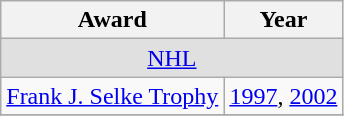<table class="wikitable">
<tr>
<th>Award</th>
<th>Year</th>
</tr>
<tr ALIGN="center" bgcolor="#e0e0e0">
<td colspan="3"><a href='#'>NHL</a></td>
</tr>
<tr>
<td><a href='#'>Frank J. Selke Trophy</a></td>
<td><a href='#'>1997</a>, <a href='#'>2002</a></td>
</tr>
<tr>
</tr>
</table>
